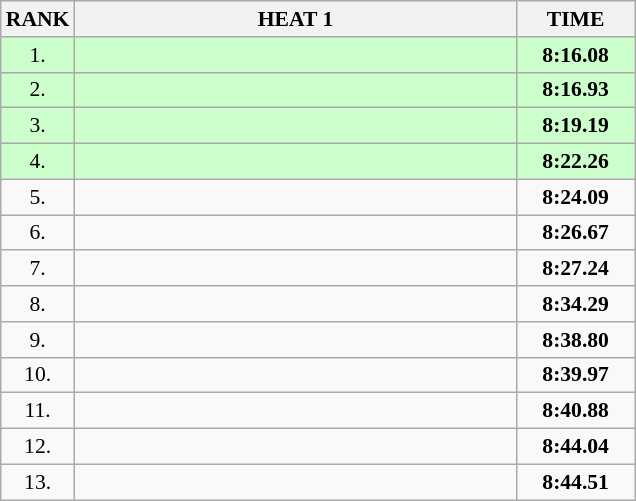<table class="wikitable" style="border-collapse: collapse; font-size: 90%;">
<tr>
<th>RANK</th>
<th style="width: 20em">HEAT 1</th>
<th style="width: 5em">TIME</th>
</tr>
<tr style="background:#ccffcc;">
<td align="center">1.</td>
<td></td>
<td align="center"><strong>8:16.08</strong></td>
</tr>
<tr style="background:#ccffcc;">
<td align="center">2.</td>
<td></td>
<td align="center"><strong>8:16.93</strong></td>
</tr>
<tr style="background:#ccffcc;">
<td align="center">3.</td>
<td></td>
<td align="center"><strong>8:19.19</strong></td>
</tr>
<tr style="background:#ccffcc;">
<td align="center">4.</td>
<td></td>
<td align="center"><strong>8:22.26</strong></td>
</tr>
<tr>
<td align="center">5.</td>
<td></td>
<td align="center"><strong>8:24.09</strong></td>
</tr>
<tr>
<td align="center">6.</td>
<td></td>
<td align="center"><strong>8:26.67</strong></td>
</tr>
<tr>
<td align="center">7.</td>
<td></td>
<td align="center"><strong>8:27.24</strong></td>
</tr>
<tr>
<td align="center">8.</td>
<td></td>
<td align="center"><strong>8:34.29</strong></td>
</tr>
<tr>
<td align="center">9.</td>
<td></td>
<td align="center"><strong>8:38.80</strong></td>
</tr>
<tr>
<td align="center">10.</td>
<td></td>
<td align="center"><strong>8:39.97</strong></td>
</tr>
<tr>
<td align="center">11.</td>
<td></td>
<td align="center"><strong>8:40.88</strong></td>
</tr>
<tr>
<td align="center">12.</td>
<td></td>
<td align="center"><strong>8:44.04</strong></td>
</tr>
<tr>
<td align="center">13.</td>
<td></td>
<td align="center"><strong>8:44.51</strong></td>
</tr>
</table>
